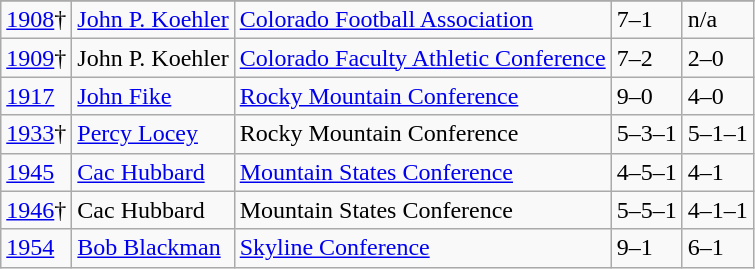<table class="wikitable">
<tr>
</tr>
<tr>
<td><a href='#'>1908</a>†</td>
<td><a href='#'>John P. Koehler</a></td>
<td><a href='#'>Colorado Football Association</a></td>
<td>7–1</td>
<td>n/a</td>
</tr>
<tr>
<td><a href='#'>1909</a>†</td>
<td>John P. Koehler</td>
<td><a href='#'>Colorado Faculty Athletic Conference</a></td>
<td>7–2</td>
<td>2–0</td>
</tr>
<tr>
<td><a href='#'>1917</a></td>
<td><a href='#'>John Fike</a></td>
<td><a href='#'>Rocky Mountain Conference</a></td>
<td>9–0</td>
<td>4–0</td>
</tr>
<tr>
<td><a href='#'>1933</a>†</td>
<td><a href='#'>Percy Locey</a></td>
<td>Rocky Mountain Conference</td>
<td>5–3–1</td>
<td>5–1–1</td>
</tr>
<tr>
<td><a href='#'>1945</a></td>
<td><a href='#'>Cac Hubbard</a></td>
<td><a href='#'>Mountain States Conference</a></td>
<td>4–5–1</td>
<td>4–1</td>
</tr>
<tr>
<td><a href='#'>1946</a>†</td>
<td>Cac Hubbard</td>
<td>Mountain States Conference</td>
<td>5–5–1</td>
<td>4–1–1</td>
</tr>
<tr>
<td><a href='#'>1954</a></td>
<td><a href='#'>Bob Blackman</a></td>
<td><a href='#'>Skyline Conference</a></td>
<td>9–1</td>
<td>6–1</td>
</tr>
</table>
